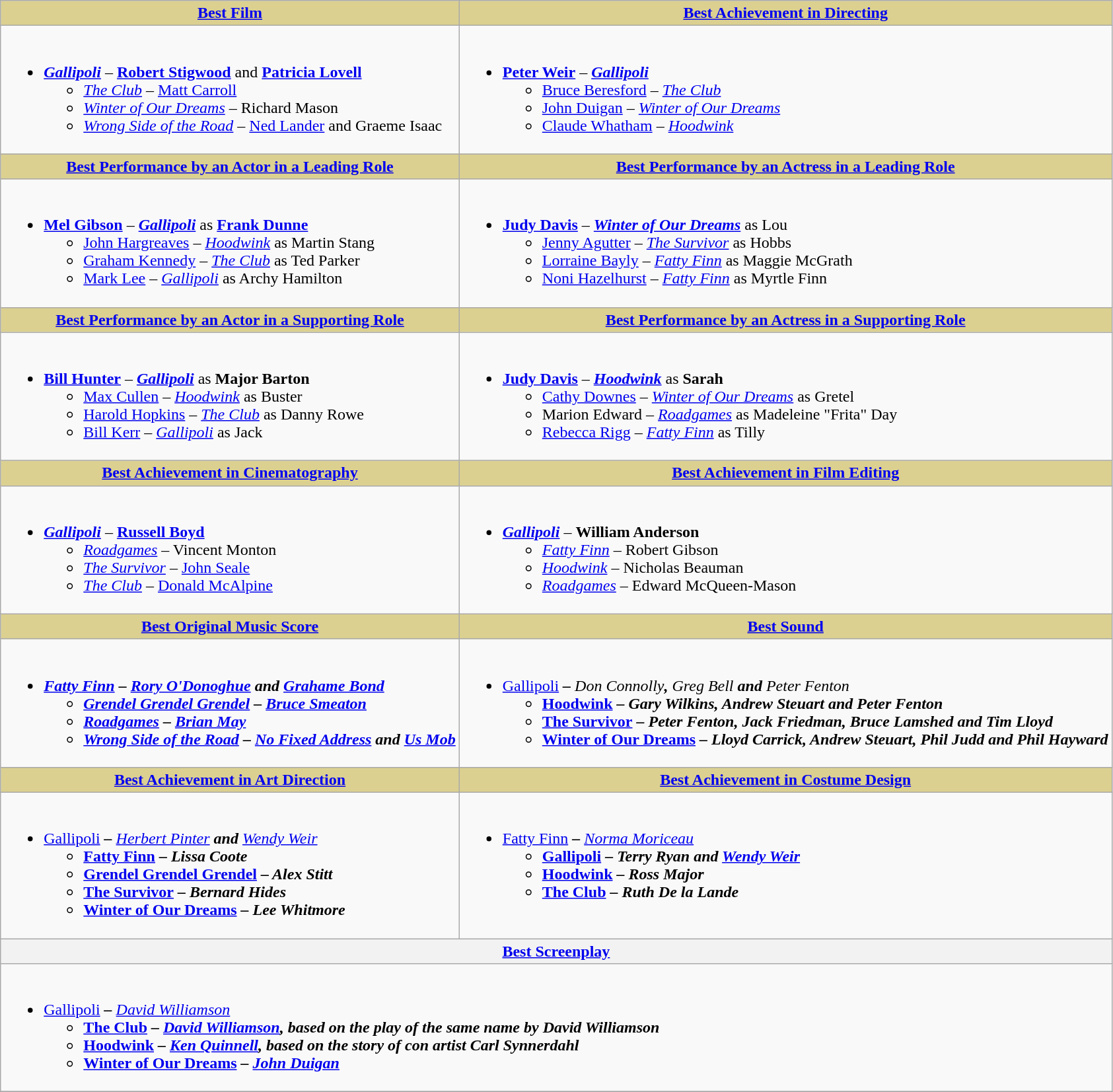<table class=wikitable style="width="100%">
<tr>
<th style="background:#DBD090;" ! style="width:50%"><a href='#'>Best Film</a></th>
<th style="background:#DBD090;" ! style="width:50%"><a href='#'>Best Achievement in Directing</a></th>
</tr>
<tr>
<td valign="top"><br><ul><li><strong><em><a href='#'>Gallipoli</a></em></strong> – <strong><a href='#'>Robert Stigwood</a></strong> and <strong><a href='#'>Patricia Lovell</a></strong><ul><li><em><a href='#'>The Club</a></em> – <a href='#'>Matt Carroll</a></li><li><em><a href='#'>Winter of Our Dreams</a></em> – Richard Mason</li><li><em><a href='#'>Wrong Side of the Road</a></em> – <a href='#'>Ned Lander</a> and Graeme Isaac</li></ul></li></ul></td>
<td valign="top"><br><ul><li><strong><a href='#'>Peter Weir</a></strong> – <strong><em><a href='#'>Gallipoli</a></em></strong><ul><li><a href='#'>Bruce Beresford</a> – <em><a href='#'>The Club</a></em></li><li><a href='#'>John Duigan</a> – <em><a href='#'>Winter of Our Dreams</a></em></li><li><a href='#'>Claude Whatham</a> – <em><a href='#'>Hoodwink</a></em></li></ul></li></ul></td>
</tr>
<tr>
<th style="background:#DBD090;" ! style="width="50%"><a href='#'>Best Performance by an Actor in a Leading Role</a></th>
<th style="background:#DBD090;" ! style="width="50%"><a href='#'>Best Performance by an Actress in a Leading Role</a></th>
</tr>
<tr>
<td valign="top"><br><ul><li><strong><a href='#'>Mel Gibson</a></strong> – <strong><em><a href='#'>Gallipoli</a></em></strong> as <strong><a href='#'>Frank Dunne</a></strong><ul><li><a href='#'>John Hargreaves</a> – <em><a href='#'>Hoodwink</a></em> as Martin Stang</li><li><a href='#'>Graham Kennedy</a> – <em><a href='#'>The Club</a></em> as Ted Parker</li><li><a href='#'>Mark Lee</a> – <em><a href='#'>Gallipoli</a></em> as Archy Hamilton</li></ul></li></ul></td>
<td valign="top"><br><ul><li><strong><a href='#'>Judy Davis</a></strong> – <strong><em><a href='#'>Winter of Our Dreams</a></em></strong> as Lou<ul><li><a href='#'>Jenny Agutter</a> – <em><a href='#'>The Survivor</a></em> as Hobbs</li><li><a href='#'>Lorraine Bayly</a> – <em><a href='#'>Fatty Finn</a></em> as Maggie McGrath</li><li><a href='#'>Noni Hazelhurst</a> – <em><a href='#'>Fatty Finn</a></em> as Myrtle Finn</li></ul></li></ul></td>
</tr>
<tr>
<th style="background:#DBD090;" ! style="width="50%"><a href='#'>Best Performance by an Actor in a Supporting Role</a></th>
<th style="background:#DBD090;" ! style="width="50%"><a href='#'>Best Performance by an Actress in a Supporting Role</a></th>
</tr>
<tr>
<td valign="top"><br><ul><li><strong><a href='#'>Bill Hunter</a></strong> – <strong><em><a href='#'>Gallipoli</a></em></strong> as <strong>Major Barton</strong><ul><li><a href='#'>Max Cullen</a> – <em><a href='#'>Hoodwink</a></em> as Buster</li><li><a href='#'>Harold Hopkins</a> – <em><a href='#'>The Club</a></em> as Danny Rowe</li><li><a href='#'>Bill Kerr</a> – <em><a href='#'>Gallipoli</a></em> as Jack</li></ul></li></ul></td>
<td valign="top"><br><ul><li><strong><a href='#'>Judy Davis</a></strong> – <strong><em><a href='#'>Hoodwink</a></em></strong> as <strong>Sarah</strong><ul><li><a href='#'>Cathy Downes</a> – <em><a href='#'>Winter of Our Dreams</a></em> as Gretel</li><li>Marion Edward – <em><a href='#'>Roadgames</a></em> as Madeleine "Frita" Day</li><li><a href='#'>Rebecca Rigg</a> – <em><a href='#'>Fatty Finn</a></em> as Tilly</li></ul></li></ul></td>
</tr>
<tr>
<th style="background:#DBD090;" ! style="width="50%"><a href='#'>Best Achievement in Cinematography</a></th>
<th style="background:#DBD090;" ! style="width="50%"><a href='#'>Best Achievement in Film Editing</a></th>
</tr>
<tr>
<td valign="top"><br><ul><li><strong><em><a href='#'>Gallipoli</a></em></strong> – <strong><a href='#'>Russell Boyd</a></strong><ul><li><em><a href='#'>Roadgames</a></em> – Vincent Monton</li><li><em><a href='#'>The Survivor</a></em> – <a href='#'>John Seale</a></li><li><em><a href='#'>The Club</a></em> – <a href='#'>Donald McAlpine</a></li></ul></li></ul></td>
<td valign="top"><br><ul><li><strong><em><a href='#'>Gallipoli</a></em></strong> – <strong>William Anderson</strong><ul><li><em><a href='#'>Fatty Finn</a></em> – Robert Gibson</li><li><em><a href='#'>Hoodwink</a></em> – Nicholas Beauman</li><li><em><a href='#'>Roadgames</a></em> – Edward McQueen-Mason</li></ul></li></ul></td>
</tr>
<tr>
<th style="background:#DBD090;" ! style="width="50%"><a href='#'>Best Original Music Score</a></th>
<th style="background:#DBD090;" ! style="width="50%"><a href='#'>Best Sound</a></th>
</tr>
<tr>
<td valign="top"><br><ul><li><strong><em><a href='#'>Fatty Finn</a><em> – <a href='#'>Rory O'Donoghue</a> and <a href='#'>Grahame Bond</a><strong><ul><li></em><a href='#'>Grendel Grendel Grendel</a><em> – <a href='#'>Bruce Smeaton</a></li><li></em><a href='#'>Roadgames</a><em> – <a href='#'>Brian May</a></li><li></em><a href='#'>Wrong Side of the Road</a><em> – <a href='#'>No Fixed Address</a> and <a href='#'>Us Mob</a></li></ul></li></ul></td>
<td valign="top"><br><ul><li></em></strong><a href='#'>Gallipoli</a><strong><em> – </strong>Don Connolly<strong>, </strong>Greg Bell<strong> and </strong>Peter Fenton<strong><ul><li></em><a href='#'>Hoodwink</a><em> – Gary Wilkins, Andrew Steuart and Peter Fenton</li><li></em><a href='#'>The Survivor</a><em> – Peter Fenton, Jack Friedman, Bruce Lamshed and Tim Lloyd</li><li></em><a href='#'>Winter of Our Dreams</a><em> – Lloyd Carrick, Andrew Steuart, Phil Judd and Phil Hayward</li></ul></li></ul></td>
</tr>
<tr>
<th style="background:#DBD090;" ! style="width="50%"><a href='#'>Best Achievement in Art Direction</a></th>
<th style="background:#DBD090;" ! style="width="50%"><a href='#'>Best Achievement in Costume Design</a></th>
</tr>
<tr>
<td valign="top"><br><ul><li></em></strong><a href='#'>Gallipoli</a><strong><em> – </strong><a href='#'>Herbert Pinter</a><strong> and </strong><a href='#'>Wendy Weir</a><strong><ul><li></em><a href='#'>Fatty Finn</a><em> – Lissa Coote</li><li></em><a href='#'>Grendel Grendel Grendel</a><em> – Alex Stitt</li><li></em><a href='#'>The Survivor</a><em> – Bernard Hides</li><li></em><a href='#'>Winter of Our Dreams</a><em> – Lee Whitmore</li></ul></li></ul></td>
<td valign="top"><br><ul><li></em></strong><a href='#'>Fatty Finn</a><strong><em> – </strong><a href='#'>Norma Moriceau</a><strong><ul><li></em><a href='#'>Gallipoli</a><em> – Terry Ryan and <a href='#'>Wendy Weir</a></li><li></em><a href='#'>Hoodwink</a><em> – Ross Major</li><li></em><a href='#'>The Club</a><em> – Ruth De la Lande</li></ul></li></ul></td>
</tr>
<tr>
<th colspan="2"><a href='#'>Best Screenplay</a></th>
</tr>
<tr>
<td colspan=2 valign="top"><br><ul><li></em></strong><a href='#'>Gallipoli</a><strong><em> – </strong><a href='#'>David Williamson</a><strong><ul><li></em><a href='#'>The Club</a><em> – <a href='#'>David Williamson</a>, based on the play of the same name by David Williamson</li><li></em><a href='#'>Hoodwink</a><em> – <a href='#'>Ken Quinnell</a>, based on the story of con artist Carl Synnerdahl</li><li></em><a href='#'>Winter of Our Dreams</a><em> – <a href='#'>John Duigan</a></li></ul></li></ul></td>
</tr>
<tr>
</tr>
</table>
